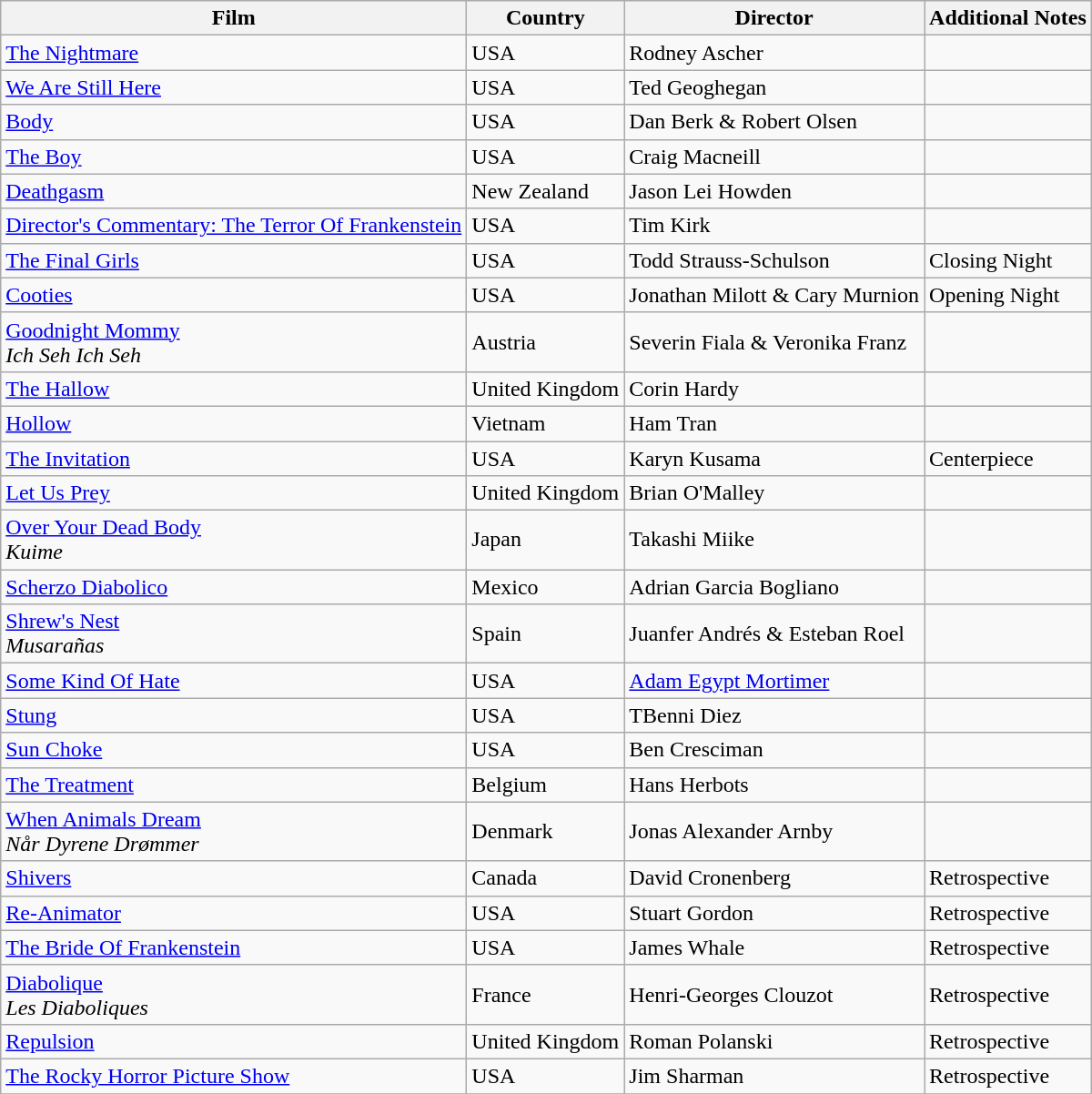<table class="wikitable">
<tr>
<th>Film</th>
<th>Country</th>
<th>Director</th>
<th>Additional Notes</th>
</tr>
<tr>
<td><a href='#'>The Nightmare</a></td>
<td>USA</td>
<td>Rodney Ascher</td>
<td></td>
</tr>
<tr>
<td><a href='#'>We Are Still Here</a></td>
<td>USA</td>
<td>Ted Geoghegan</td>
<td></td>
</tr>
<tr>
<td><a href='#'>Body</a></td>
<td>USA</td>
<td>Dan Berk & Robert Olsen</td>
<td></td>
</tr>
<tr>
<td><a href='#'>The Boy</a></td>
<td>USA</td>
<td>Craig Macneill</td>
<td></td>
</tr>
<tr>
<td><a href='#'>Deathgasm</a></td>
<td>New Zealand</td>
<td>Jason Lei Howden</td>
<td></td>
</tr>
<tr>
<td><a href='#'>Director's Commentary: The Terror Of Frankenstein</a></td>
<td>USA</td>
<td>Tim Kirk</td>
<td></td>
</tr>
<tr>
<td><a href='#'>The Final Girls</a></td>
<td>USA</td>
<td>Todd Strauss-Schulson</td>
<td>Closing Night</td>
</tr>
<tr>
<td><a href='#'>Cooties</a></td>
<td>USA</td>
<td>Jonathan Milott & Cary Murnion</td>
<td>Opening Night</td>
</tr>
<tr>
<td><a href='#'>Goodnight Mommy</a> <em><br>Ich Seh Ich Seh<br></em></td>
<td>Austria</td>
<td>Severin Fiala & Veronika Franz</td>
<td></td>
</tr>
<tr>
<td><a href='#'>The Hallow</a></td>
<td>United Kingdom</td>
<td>Corin Hardy</td>
<td></td>
</tr>
<tr>
<td><a href='#'>Hollow</a></td>
<td>Vietnam</td>
<td>Ham Tran</td>
<td></td>
</tr>
<tr>
<td><a href='#'>The Invitation</a></td>
<td>USA</td>
<td>Karyn Kusama</td>
<td>Centerpiece</td>
</tr>
<tr>
<td><a href='#'>Let Us Prey</a></td>
<td>United Kingdom</td>
<td>Brian O'Malley</td>
<td></td>
</tr>
<tr>
<td><a href='#'>Over Your Dead Body</a> <em><br>Kuime<br></em></td>
<td>Japan</td>
<td>Takashi Miike</td>
<td></td>
</tr>
<tr>
<td><a href='#'>Scherzo Diabolico</a></td>
<td>Mexico</td>
<td>Adrian Garcia Bogliano</td>
<td></td>
</tr>
<tr>
<td><a href='#'>Shrew's Nest</a>  <em><br> Musarañas <br></em></td>
<td>Spain</td>
<td>Juanfer Andrés & Esteban Roel</td>
<td></td>
</tr>
<tr>
<td><a href='#'>Some Kind Of Hate</a></td>
<td>USA</td>
<td><a href='#'>Adam Egypt Mortimer</a></td>
<td></td>
</tr>
<tr>
<td><a href='#'>Stung</a></td>
<td>USA</td>
<td>TBenni Diez</td>
<td></td>
</tr>
<tr>
<td><a href='#'>Sun Choke</a></td>
<td>USA</td>
<td>Ben Cresciman</td>
<td></td>
</tr>
<tr>
<td><a href='#'>The Treatment</a></td>
<td>Belgium</td>
<td>Hans Herbots</td>
<td></td>
</tr>
<tr>
<td><a href='#'>When Animals Dream</a><em><br>Når Dyrene Drømmer<br></em></td>
<td>Denmark</td>
<td>Jonas Alexander Arnby</td>
<td></td>
</tr>
<tr>
<td><a href='#'>Shivers</a></td>
<td>Canada</td>
<td>David Cronenberg</td>
<td>Retrospective</td>
</tr>
<tr>
<td><a href='#'>Re-Animator</a></td>
<td>USA</td>
<td>Stuart Gordon</td>
<td>Retrospective</td>
</tr>
<tr>
<td><a href='#'>The Bride Of Frankenstein</a></td>
<td>USA</td>
<td>James Whale</td>
<td>Retrospective</td>
</tr>
<tr>
<td><a href='#'>Diabolique</a><em><br>Les Diaboliques<br></em></td>
<td>France</td>
<td>Henri-Georges Clouzot</td>
<td>Retrospective</td>
</tr>
<tr>
<td><a href='#'>Repulsion</a></td>
<td>United Kingdom</td>
<td>Roman Polanski</td>
<td>Retrospective</td>
</tr>
<tr>
<td><a href='#'>The Rocky Horror Picture Show</a></td>
<td>USA</td>
<td>Jim Sharman</td>
<td>Retrospective</td>
</tr>
<tr>
</tr>
</table>
